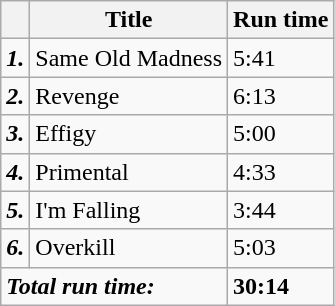<table class="wikitable sortable">
<tr>
<th></th>
<th>Title</th>
<th>Run time</th>
</tr>
<tr>
<td><strong><em>1.</em></strong></td>
<td>Same Old Madness</td>
<td>5:41</td>
</tr>
<tr>
<td><strong><em>2.</em></strong></td>
<td>Revenge</td>
<td>6:13</td>
</tr>
<tr>
<td><strong><em>3.</em></strong></td>
<td>Effigy</td>
<td>5:00</td>
</tr>
<tr>
<td><strong><em>4.</em></strong></td>
<td>Primental</td>
<td>4:33</td>
</tr>
<tr>
<td><strong><em>5.</em></strong></td>
<td>I'm Falling</td>
<td>3:44</td>
</tr>
<tr>
<td><strong><em>6.</em></strong></td>
<td>Overkill</td>
<td>5:03</td>
</tr>
<tr>
<td colspan="2"><strong><em>Total run time:</em></strong></td>
<td><strong>30:14</strong></td>
</tr>
</table>
